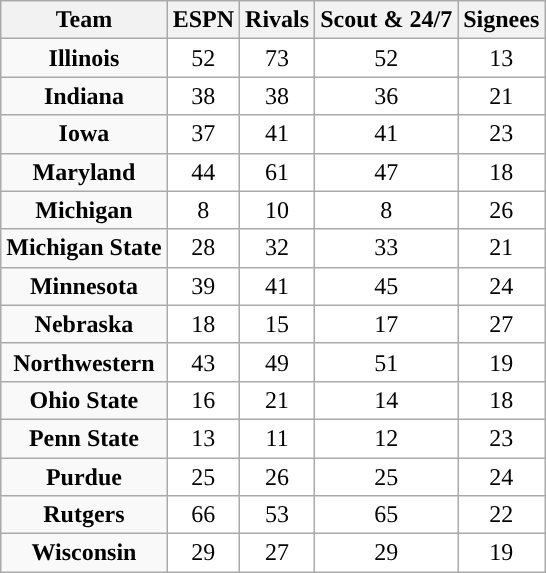<table class="wikitable">
<tr>
<th>Team</th>
<th>ESPN</th>
<th>Rivals</th>
<th>Scout & 24/7</th>
<th>Signees</th>
</tr>
<tr style="text-align:center;">
<td><strong>Illinois</strong></td>
<td style="text-align:center; background:white">52</td>
<td style="text-align:center; background:white">73</td>
<td style="text-align:center; background:white">52</td>
<td style="text-align:center; background:white">13</td>
</tr>
<tr style="text-align:center;">
<td><strong>Indiana</strong></td>
<td style="text-align:center; background:white">38</td>
<td style="text-align:center; background:white">38</td>
<td style="text-align:center; background:white">36</td>
<td style="text-align:center; background:white">21</td>
</tr>
<tr style="text-align:center;">
<td><strong>Iowa</strong></td>
<td style="text-align:center; background:white">37</td>
<td style="text-align:center; background:white">41</td>
<td style="text-align:center; background:white">41</td>
<td style="text-align:center; background:white">23</td>
</tr>
<tr style="text-align:center;">
<td><strong>Maryland</strong></td>
<td style="text-align:center; background:white">44</td>
<td style="text-align:center; background:white">61</td>
<td style="text-align:center; background:white">47</td>
<td style="text-align:center; background:white">18</td>
</tr>
<tr style="text-align:center;">
<td><strong>Michigan</strong></td>
<td style="text-align:center; background:white">8</td>
<td style="text-align:center; background:white">10</td>
<td style="text-align:center; background:white">8</td>
<td style="text-align:center; background:white">26</td>
</tr>
<tr style="text-align:center;">
<td><strong>Michigan State</strong></td>
<td style="text-align:center; background:white">28</td>
<td style="text-align:center; background:white">32</td>
<td style="text-align:center; background:white">33</td>
<td style="text-align:center; background:white">21</td>
</tr>
<tr style="text-align:center;">
<td><strong>Minnesota</strong></td>
<td style="text-align:center; background:white">39</td>
<td style="text-align:center; background:white">41</td>
<td style="text-align:center; background:white">45</td>
<td style="text-align:center; background:white">24</td>
</tr>
<tr style="text-align:center;">
<td><strong>Nebraska</strong></td>
<td style="text-align:center; background:white">18</td>
<td style="text-align:center; background:white">15</td>
<td style="text-align:center; background:white">17</td>
<td style="text-align:center; background:white">27</td>
</tr>
<tr style="text-align:center;">
<td><strong>Northwestern</strong></td>
<td style="text-align:center; background:white">43</td>
<td style="text-align:center; background:white">49</td>
<td style="text-align:center; background:white">51</td>
<td style="text-align:center; background:white">19</td>
</tr>
<tr style="text-align:center;">
<td><strong>Ohio State</strong></td>
<td style="text-align:center; background:white">16</td>
<td style="text-align:center; background:white">21</td>
<td style="text-align:center; background:white">14</td>
<td style="text-align:center; background:white">18</td>
</tr>
<tr style="text-align:center;">
<td><strong>Penn State</strong></td>
<td style="text-align:center; background:white">13</td>
<td style="text-align:center; background:white">11</td>
<td style="text-align:center; background:white">12</td>
<td style="text-align:center; background:white">23</td>
</tr>
<tr style="text-align:center;">
<td><strong>Purdue</strong></td>
<td style="text-align:center; background:white">25</td>
<td style="text-align:center; background:white">26</td>
<td style="text-align:center; background:white">25</td>
<td style="text-align:center; background:white">24</td>
</tr>
<tr style="text-align:center;">
<td><strong>Rutgers</strong></td>
<td style="text-align:center; background:white">66</td>
<td style="text-align:center; background:white">53</td>
<td style="text-align:center; background:white">65</td>
<td style="text-align:center; background:white">22</td>
</tr>
<tr style="text-align:center;">
<td><strong>Wisconsin</strong></td>
<td style="text-align:center; background:white">29</td>
<td style="text-align:center; background:white">27</td>
<td style="text-align:center; background:white">29</td>
<td style="text-align:center; background:white">19</td>
</tr>
</table>
